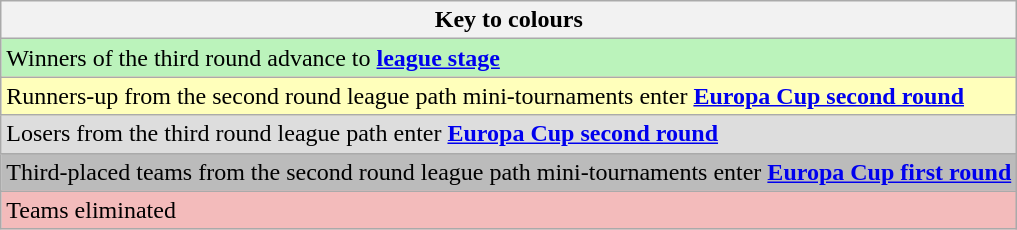<table class="wikitable">
<tr>
<th>Key to colours</th>
</tr>
<tr bgcolor=#BBF3BB>
<td>Winners of the third round advance to <strong><a href='#'>league stage</a></strong></td>
</tr>
<tr bgcolor=#FFFFBB>
<td>Runners-up from the second round league path mini-tournaments enter <strong><a href='#'>Europa Cup second round</a></strong></td>
</tr>
<tr bgcolor=#DDDDDD>
<td>Losers from the third round league path enter <strong><a href='#'>Europa Cup second round</a></strong></td>
</tr>
<tr bgcolor=#BBBBBB>
<td>Third-placed teams from the second round league path mini-tournaments enter <strong><a href='#'>Europa Cup first round</a></strong></td>
</tr>
<tr bgcolor=#F3BBBB>
<td>Teams eliminated</td>
</tr>
</table>
